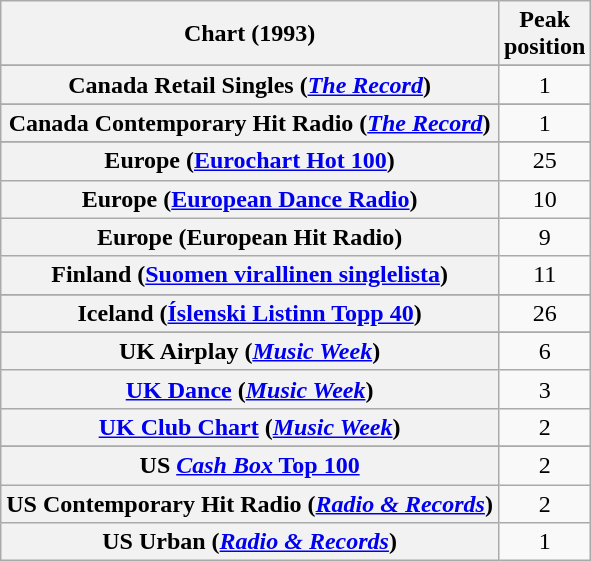<table class="wikitable sortable plainrowheaders" style="text-align:center">
<tr>
<th>Chart (1993)</th>
<th>Peak<br>position</th>
</tr>
<tr>
</tr>
<tr>
</tr>
<tr>
<th scope="row">Canada Retail Singles (<em><a href='#'>The Record</a></em>)</th>
<td>1</td>
</tr>
<tr>
</tr>
<tr>
<th scope="row">Canada Contemporary Hit Radio (<em><a href='#'>The Record</a></em>)</th>
<td>1</td>
</tr>
<tr>
</tr>
<tr>
<th scope="row">Europe (<a href='#'>Eurochart Hot 100</a>)</th>
<td>25</td>
</tr>
<tr>
<th scope="row">Europe (<a href='#'>European Dance Radio</a>)</th>
<td>10</td>
</tr>
<tr>
<th scope="row">Europe (European Hit Radio)</th>
<td>9</td>
</tr>
<tr>
<th scope="row">Finland (<a href='#'>Suomen virallinen singlelista</a>)</th>
<td>11</td>
</tr>
<tr>
</tr>
<tr>
<th scope="row">Iceland (<a href='#'>Íslenski Listinn Topp 40</a>)</th>
<td>26</td>
</tr>
<tr>
</tr>
<tr>
</tr>
<tr>
</tr>
<tr>
</tr>
<tr>
</tr>
<tr>
</tr>
<tr>
<th scope="row">UK Airplay (<em><a href='#'>Music Week</a></em>)</th>
<td>6</td>
</tr>
<tr>
<th scope="row"><a href='#'>UK Dance</a> (<em><a href='#'>Music Week</a></em>)</th>
<td>3</td>
</tr>
<tr>
<th scope="row"><a href='#'>UK Club Chart</a> (<em><a href='#'>Music Week</a></em>)</th>
<td>2</td>
</tr>
<tr>
</tr>
<tr>
</tr>
<tr>
</tr>
<tr>
</tr>
<tr>
</tr>
<tr>
</tr>
<tr>
<th scope="row">US <a href='#'><em>Cash Box</em> Top 100</a></th>
<td>2</td>
</tr>
<tr>
<th scope="row">US Contemporary Hit Radio (<em><a href='#'>Radio & Records</a></em>)</th>
<td>2</td>
</tr>
<tr>
<th scope="row">US Urban (<em><a href='#'>Radio & Records</a></em>)</th>
<td>1</td>
</tr>
</table>
